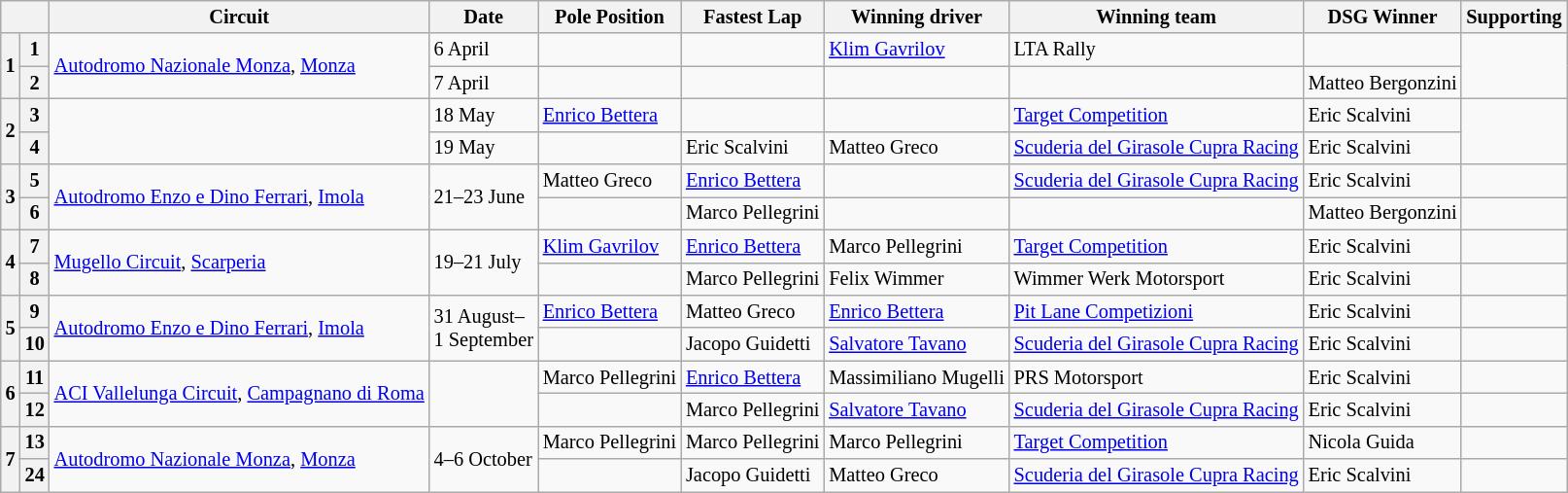<table class="wikitable" style="font-size: 85%;">
<tr>
<th colspan="2"></th>
<th>Circuit</th>
<th>Date</th>
<th>Pole Position</th>
<th>Fastest Lap</th>
<th>Winning driver</th>
<th>Winning team</th>
<th>DSG Winner</th>
<th>Supporting</th>
</tr>
<tr>
<th rowspan="2">1</th>
<th>1</th>
<td rowspan="2"><a href='#'>Autodromo Nazionale Monza</a>, <a href='#'>Monza</a></td>
<td>6 April</td>
<td></td>
<td></td>
<td> <a href='#'>Klim Gavrilov</a></td>
<td> LTA Rally</td>
<td></td>
<td rowspan="2"><em></em><br><em></em></td>
</tr>
<tr>
<th>2</th>
<td>7 April</td>
<td></td>
<td></td>
<td></td>
<td></td>
<td> Matteo Bergonzini</td>
</tr>
<tr>
<th rowspan="2">2</th>
<th>3</th>
<td rowspan="2"></td>
<td>18 May</td>
<td> <a href='#'>Enrico Bettera</a></td>
<td></td>
<td></td>
<td> <a href='#'>Target Competition</a></td>
<td> Eric Scalvini</td>
<td rowspan="2"></td>
</tr>
<tr>
<th>4</th>
<td>19 May</td>
<td></td>
<td> Eric Scalvini</td>
<td> Matteo Greco</td>
<td> <a href='#'>Scuderia del Girasole Cupra Racing</a></td>
<td> Eric Scalvini</td>
</tr>
<tr>
<th rowspan="2">3</th>
<th>5</th>
<td rowspan="2"><a href='#'>Autodromo Enzo e Dino Ferrari</a>, <a href='#'>Imola</a></td>
<td rowspan="2">21–23 June</td>
<td> Matteo Greco</td>
<td> <a href='#'>Enrico Bettera</a></td>
<td></td>
<td> <a href='#'>Scuderia del Girasole Cupra Racing</a></td>
<td> Eric Scalvini</td>
<td></td>
</tr>
<tr>
<th>6</th>
<td></td>
<td> Marco Pellegrini</td>
<td></td>
<td></td>
<td> Matteo Bergonzini</td>
<td></td>
</tr>
<tr>
<th rowspan="2">4</th>
<th>7</th>
<td rowspan="2"><a href='#'>Mugello Circuit</a>, <a href='#'>Scarperia</a></td>
<td rowspan="2">19–21 July</td>
<td> <a href='#'>Klim Gavrilov</a></td>
<td> <a href='#'>Enrico Bettera</a></td>
<td> Marco Pellegrini</td>
<td> <a href='#'>Target Competition</a></td>
<td> Eric Scalvini</td>
<td></td>
</tr>
<tr>
<th>8</th>
<td></td>
<td> Marco Pellegrini</td>
<td> Felix Wimmer</td>
<td> Wimmer Werk Motorsport</td>
<td> Eric Scalvini</td>
<td></td>
</tr>
<tr>
<th rowspan="2">5</th>
<th>9</th>
<td rowspan="2"><a href='#'>Autodromo Enzo e Dino Ferrari</a>, <a href='#'>Imola</a></td>
<td rowspan="2">31 August–<br>1 September</td>
<td> <a href='#'>Enrico Bettera</a></td>
<td> Matteo Greco</td>
<td> <a href='#'>Enrico Bettera</a></td>
<td> <a href='#'>Pit Lane Competizioni</a></td>
<td> Eric Scalvini</td>
<td></td>
</tr>
<tr>
<th>10</th>
<td></td>
<td> Jacopo Guidetti</td>
<td> <a href='#'>Salvatore Tavano</a></td>
<td> <a href='#'>Scuderia del Girasole Cupra Racing</a></td>
<td> Eric Scalvini</td>
<td></td>
</tr>
<tr>
<th rowspan="2">6</th>
<th>11</th>
<td rowspan="2"><a href='#'>ACI Vallelunga Circuit</a>, <a href='#'>Campagnano di Roma</a></td>
<td rowspan="2"></td>
<td> Marco Pellegrini</td>
<td> <a href='#'>Enrico Bettera</a></td>
<td> Massimiliano Mugelli</td>
<td> PRS Motorsport</td>
<td> Eric Scalvini</td>
<td></td>
</tr>
<tr>
<th>12</th>
<td></td>
<td> Marco Pellegrini</td>
<td> <a href='#'>Salvatore Tavano</a></td>
<td> <a href='#'>Scuderia del Girasole Cupra Racing</a></td>
<td> Eric Scalvini</td>
<td></td>
</tr>
<tr>
<th rowspan="2">7</th>
<th>13</th>
<td rowspan="2"><a href='#'>Autodromo Nazionale Monza</a>, <a href='#'>Monza</a></td>
<td rowspan="2">4–6 October</td>
<td> Marco Pellegrini</td>
<td> Marco Pellegrini</td>
<td> Marco Pellegrini</td>
<td> <a href='#'>Target Competition</a></td>
<td> Nicola Guida</td>
<td></td>
</tr>
<tr>
<th>24</th>
<td></td>
<td> Jacopo Guidetti</td>
<td> Matteo Greco</td>
<td> <a href='#'>Scuderia del Girasole Cupra Racing</a></td>
<td> Eric Scalvini</td>
<td></td>
</tr>
</table>
